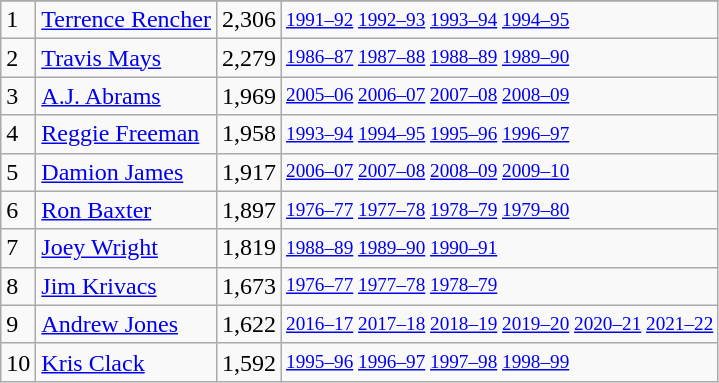<table class="wikitable"92>
<tr>
</tr>
<tr>
<td>1</td>
<td><a href='#'>Terrence Rencher</a></td>
<td>2,306</td>
<td style="font-size:80%;"><a href='#'>1991–92</a> <a href='#'>1992–93</a> <a href='#'>1993–94</a> <a href='#'>1994–95</a></td>
</tr>
<tr>
<td>2</td>
<td><a href='#'>Travis Mays</a></td>
<td>2,279</td>
<td style="font-size:80%;"><a href='#'>1986–87</a> <a href='#'>1987–88</a> <a href='#'>1988–89</a> <a href='#'>1989–90</a></td>
</tr>
<tr>
<td>3</td>
<td><a href='#'>A.J. Abrams</a></td>
<td>1,969</td>
<td style="font-size:80%;"><a href='#'>2005–06</a> <a href='#'>2006–07</a> <a href='#'>2007–08</a> <a href='#'>2008–09</a></td>
</tr>
<tr>
<td>4</td>
<td><a href='#'>Reggie Freeman</a></td>
<td>1,958</td>
<td style="font-size:80%;"><a href='#'>1993–94</a> <a href='#'>1994–95</a> <a href='#'>1995–96</a> <a href='#'>1996–97</a></td>
</tr>
<tr>
<td>5</td>
<td><a href='#'>Damion James</a></td>
<td>1,917</td>
<td style="font-size:80%;"><a href='#'>2006–07</a> <a href='#'>2007–08</a> <a href='#'>2008–09</a> <a href='#'>2009–10</a></td>
</tr>
<tr>
<td>6</td>
<td><a href='#'>Ron Baxter</a></td>
<td>1,897</td>
<td style="font-size:80%;"><a href='#'>1976–77</a> <a href='#'>1977–78</a> <a href='#'>1978–79</a> <a href='#'>1979–80</a></td>
</tr>
<tr>
<td>7</td>
<td><a href='#'>Joey Wright</a></td>
<td>1,819</td>
<td style="font-size:80%;"><a href='#'>1988–89</a> <a href='#'>1989–90</a> <a href='#'>1990–91</a></td>
</tr>
<tr>
<td>8</td>
<td><a href='#'>Jim Krivacs</a></td>
<td>1,673</td>
<td style="font-size:80%;"><a href='#'>1976–77</a> <a href='#'>1977–78</a> <a href='#'>1978–79</a></td>
</tr>
<tr>
<td>9</td>
<td><a href='#'>Andrew Jones</a></td>
<td>1,622</td>
<td style="font-size:80%;"><a href='#'>2016–17</a> <a href='#'>2017–18</a> <a href='#'>2018–19</a> <a href='#'>2019–20</a> <a href='#'>2020–21</a> <a href='#'>2021–22</a></td>
</tr>
<tr>
<td>10</td>
<td><a href='#'>Kris Clack</a></td>
<td>1,592</td>
<td style="font-size:80%;"><a href='#'>1995–96</a> <a href='#'>1996–97</a> <a href='#'>1997–98</a> <a href='#'>1998–99</a></td>
</tr>
</table>
